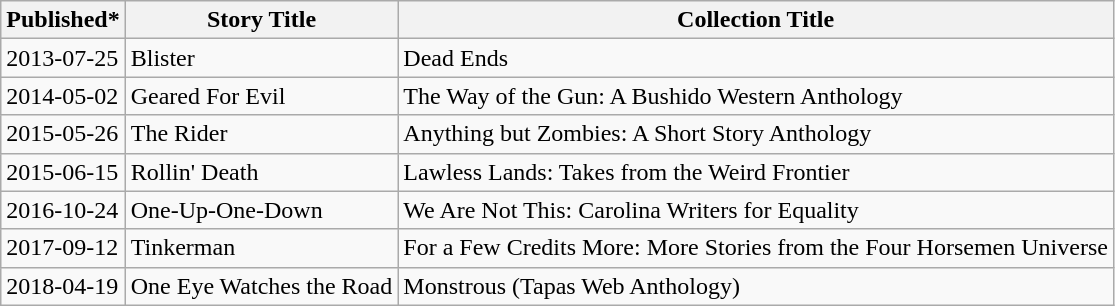<table class="wikitable">
<tr>
<th>Published*</th>
<th>Story Title</th>
<th>Collection Title</th>
</tr>
<tr>
<td>2013-07-25</td>
<td>Blister</td>
<td>Dead Ends</td>
</tr>
<tr>
<td>2014-05-02</td>
<td>Geared For Evil</td>
<td>The Way of the Gun: A Bushido Western Anthology</td>
</tr>
<tr>
<td>2015-05-26</td>
<td>The Rider</td>
<td>Anything but Zombies: A Short Story Anthology</td>
</tr>
<tr>
<td>2015-06-15</td>
<td>Rollin' Death</td>
<td>Lawless Lands: Takes from the Weird Frontier</td>
</tr>
<tr>
<td>2016-10-24</td>
<td>One-Up-One-Down</td>
<td>We Are Not This: Carolina Writers for Equality</td>
</tr>
<tr>
<td>2017-09-12</td>
<td>Tinkerman</td>
<td>For a Few Credits More: More Stories from the Four Horsemen Universe</td>
</tr>
<tr>
<td>2018-04-19</td>
<td>One Eye Watches the Road</td>
<td>Monstrous (Tapas Web Anthology)</td>
</tr>
</table>
